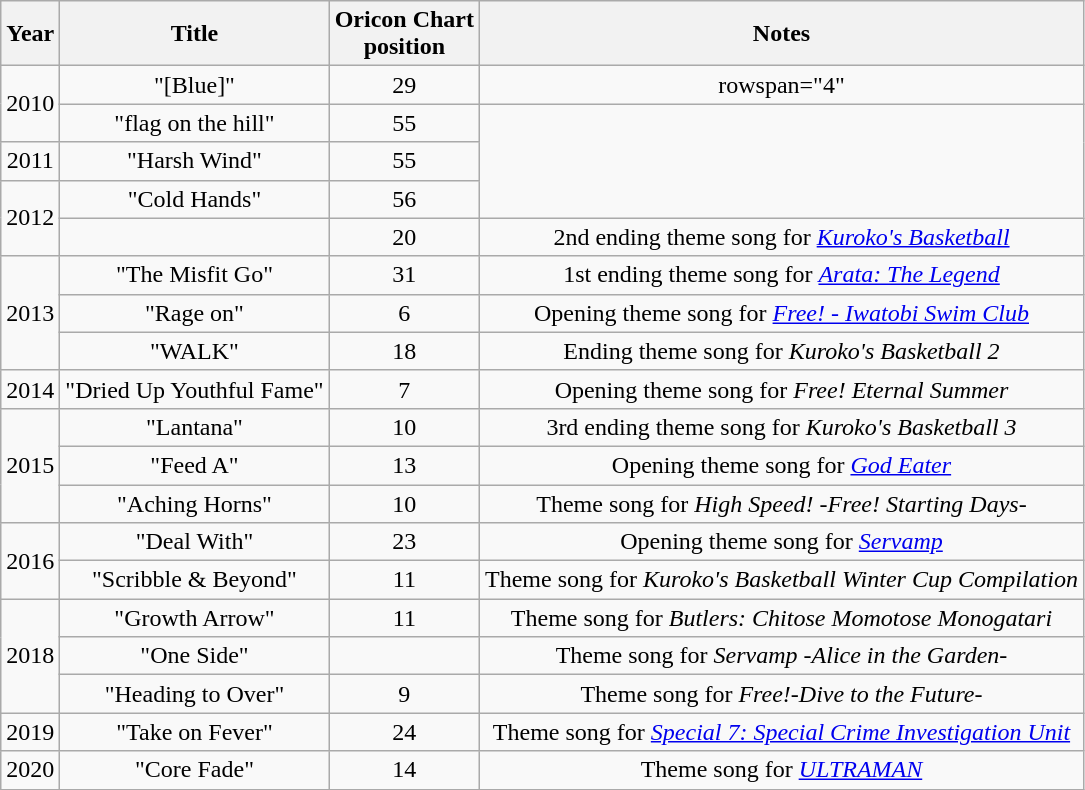<table class="wikitable" style="text-align: center">
<tr>
<th>Year</th>
<th>Title</th>
<th>Oricon Chart <br> position</th>
<th>Notes</th>
</tr>
<tr>
<td rowspan="2">2010</td>
<td>"[Blue]"</td>
<td>29</td>
<td>rowspan="4" </td>
</tr>
<tr>
<td>"flag on the hill"</td>
<td>55</td>
</tr>
<tr>
<td>2011</td>
<td>"Harsh Wind"</td>
<td>55</td>
</tr>
<tr>
<td rowspan="2">2012</td>
<td>"Cold Hands"</td>
<td>56</td>
</tr>
<tr>
<td></td>
<td>20</td>
<td>2nd ending theme song for <em><a href='#'>Kuroko's Basketball</a></em></td>
</tr>
<tr>
<td rowspan="3">2013</td>
<td>"The Misfit Go"</td>
<td>31</td>
<td>1st ending theme song for <em><a href='#'>Arata: The Legend</a></em></td>
</tr>
<tr>
<td>"Rage on"</td>
<td>6</td>
<td>Opening theme song for <em><a href='#'>Free! - Iwatobi Swim Club</a></em></td>
</tr>
<tr>
<td>"WALK"</td>
<td>18</td>
<td>Ending theme song for <em>Kuroko's Basketball 2</em></td>
</tr>
<tr>
<td>2014</td>
<td>"Dried Up Youthful Fame"</td>
<td>7</td>
<td>Opening theme song for <em>Free! Eternal Summer</em></td>
</tr>
<tr>
<td rowspan="3">2015</td>
<td>"Lantana"</td>
<td>10</td>
<td>3rd ending theme song for <em>Kuroko's Basketball 3</em></td>
</tr>
<tr>
<td>"Feed A"</td>
<td>13</td>
<td>Opening theme song for <em><a href='#'>God Eater</a></em></td>
</tr>
<tr>
<td>"Aching Horns"</td>
<td>10</td>
<td>Theme song for <em>High Speed! -Free! Starting Days-</em></td>
</tr>
<tr>
<td rowspan="2">2016</td>
<td>"Deal With"</td>
<td>23</td>
<td>Opening theme song for <em><a href='#'>Servamp</a></em></td>
</tr>
<tr>
<td>"Scribble & Beyond"</td>
<td>11</td>
<td>Theme song for <em>Kuroko's Basketball Winter Cup Compilation</em></td>
</tr>
<tr>
<td rowspan="3">2018</td>
<td>"Growth Arrow"</td>
<td>11</td>
<td>Theme song for <em>Butlers: Chitose Momotose Monogatari</em></td>
</tr>
<tr>
<td>"One Side"</td>
<td></td>
<td>Theme song for <em>Servamp -Alice in the Garden-</em></td>
</tr>
<tr>
<td>"Heading to Over"</td>
<td>9</td>
<td>Theme song for <em>Free!-Dive to the Future-</em></td>
</tr>
<tr>
<td>2019</td>
<td>"Take on Fever"</td>
<td>24</td>
<td>Theme song for <em><a href='#'>Special 7: Special Crime Investigation Unit</a></em></td>
</tr>
<tr>
<td>2020</td>
<td>"Core Fade"</td>
<td>14</td>
<td>Theme song for <em><a href='#'>ULTRAMAN</a></em></td>
</tr>
</table>
